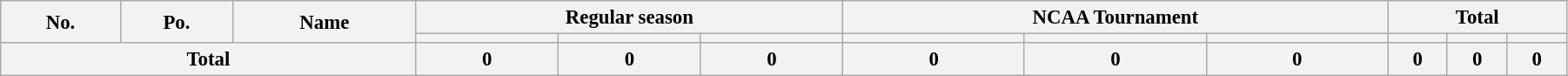<table class="wikitable" style="text-align:center; font-size:95%; width:95%;">
<tr>
<th rowspan=2>No.</th>
<th rowspan=2>Po.</th>
<th rowspan=2>Name</th>
<th colspan=3>Regular season</th>
<th colspan=3>NCAA Tournament</th>
<th colspan=3>Total</th>
</tr>
<tr>
<th></th>
<th></th>
<th></th>
<th></th>
<th></th>
<th></th>
<th></th>
<th></th>
<th></th>
</tr>
<tr>
<th colspan=3>Total</th>
<th>0</th>
<th>0</th>
<th>0</th>
<th>0</th>
<th>0</th>
<th>0</th>
<th>0</th>
<th>0</th>
<th>0</th>
</tr>
</table>
